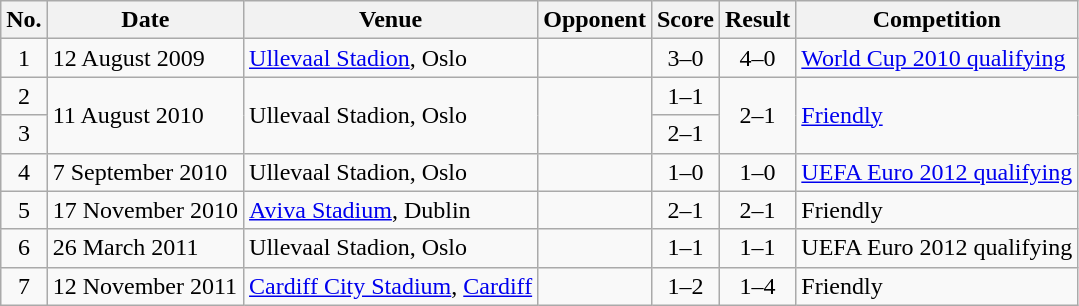<table class="wikitable sortable">
<tr>
<th scope="col">No.</th>
<th scope="col">Date</th>
<th scope="col">Venue</th>
<th scope="col">Opponent</th>
<th scope="col">Score</th>
<th scope="col">Result</th>
<th scope="col">Competition</th>
</tr>
<tr>
<td style="text-align:center">1</td>
<td>12 August 2009</td>
<td><a href='#'>Ullevaal Stadion</a>, Oslo</td>
<td></td>
<td style="text-align:center">3–0</td>
<td style="text-align:center">4–0</td>
<td><a href='#'>World Cup 2010 qualifying</a></td>
</tr>
<tr>
<td style="text-align:center">2</td>
<td rowspan=2>11 August 2010</td>
<td rowspan="2">Ullevaal Stadion, Oslo</td>
<td rowspan="2"></td>
<td style="text-align:center">1–1</td>
<td rowspan="2" style="text-align:center;">2–1</td>
<td rowspan="2"><a href='#'>Friendly</a></td>
</tr>
<tr>
<td style="text-align:center">3</td>
<td align="center">2–1</td>
</tr>
<tr>
<td style="text-align:center">4</td>
<td>7 September 2010</td>
<td>Ullevaal Stadion, Oslo</td>
<td></td>
<td style="text-align:center">1–0</td>
<td style="text-align:center">1–0</td>
<td><a href='#'>UEFA Euro 2012 qualifying</a></td>
</tr>
<tr>
<td style="text-align:center">5</td>
<td>17 November 2010</td>
<td><a href='#'>Aviva Stadium</a>, Dublin</td>
<td></td>
<td style="text-align:center">2–1</td>
<td style="text-align:center">2–1</td>
<td>Friendly</td>
</tr>
<tr>
<td style="text-align:center">6</td>
<td>26 March 2011</td>
<td>Ullevaal Stadion, Oslo</td>
<td></td>
<td style="text-align:center">1–1</td>
<td style="text-align:center">1–1</td>
<td>UEFA Euro 2012 qualifying</td>
</tr>
<tr>
<td style="text-align:center">7</td>
<td>12 November 2011</td>
<td><a href='#'>Cardiff City Stadium</a>, <a href='#'>Cardiff</a></td>
<td></td>
<td style="text-align:center">1–2</td>
<td style="text-align:center">1–4</td>
<td>Friendly</td>
</tr>
</table>
